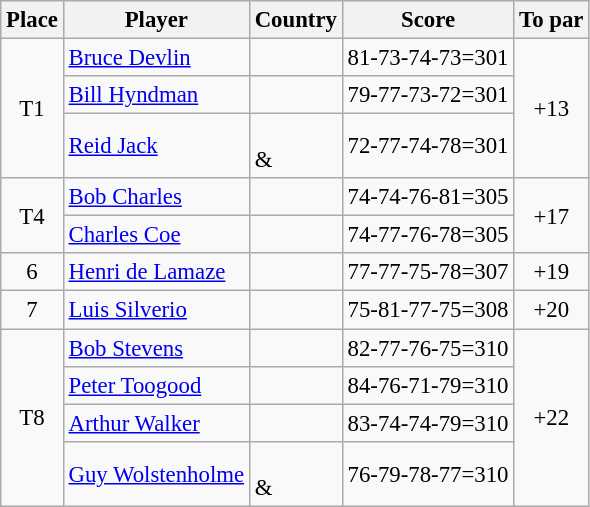<table class="wikitable" style="font-size:95%;">
<tr>
<th>Place</th>
<th>Player</th>
<th>Country</th>
<th>Score</th>
<th>To par</th>
</tr>
<tr>
<td align=center rowspan=3>T1</td>
<td><a href='#'>Bruce Devlin</a></td>
<td></td>
<td>81-73-74-73=301</td>
<td align=center rowspan=3>+13</td>
</tr>
<tr>
<td><a href='#'>Bill Hyndman</a></td>
<td></td>
<td>79-77-73-72=301</td>
</tr>
<tr>
<td><a href='#'>Reid Jack</a></td>
<td><br>& </td>
<td>72-77-74-78=301</td>
</tr>
<tr>
<td align=center rowspan=2>T4</td>
<td><a href='#'>Bob Charles</a></td>
<td></td>
<td>74-74-76-81=305</td>
<td align=center rowspan=2>+17</td>
</tr>
<tr>
<td><a href='#'>Charles Coe</a></td>
<td></td>
<td>74-77-76-78=305</td>
</tr>
<tr>
<td align=center>6</td>
<td><a href='#'>Henri de Lamaze</a></td>
<td></td>
<td>77-77-75-78=307</td>
<td align=center>+19</td>
</tr>
<tr>
<td align=center>7</td>
<td><a href='#'>Luis Silverio</a></td>
<td></td>
<td>75-81-77-75=308</td>
<td align=center>+20</td>
</tr>
<tr>
<td align=center rowspan=4>T8</td>
<td><a href='#'>Bob Stevens</a></td>
<td></td>
<td>82-77-76-75=310</td>
<td align=center rowspan=4>+22</td>
</tr>
<tr>
<td><a href='#'>Peter Toogood</a></td>
<td></td>
<td>84-76-71-79=310</td>
</tr>
<tr>
<td><a href='#'>Arthur Walker</a></td>
<td></td>
<td>83-74-74-79=310</td>
</tr>
<tr>
<td><a href='#'>Guy Wolstenholme</a></td>
<td><br>& </td>
<td>76-79-78-77=310</td>
</tr>
</table>
